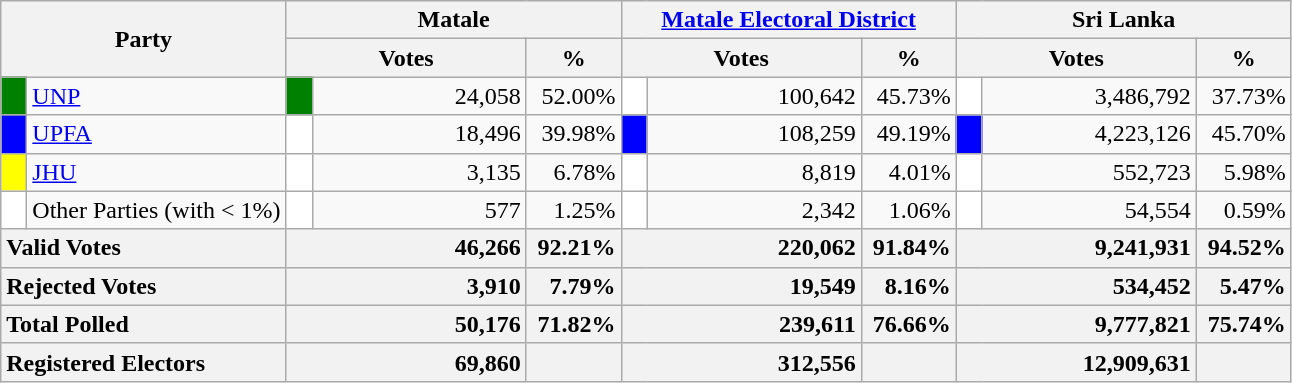<table class="wikitable">
<tr>
<th colspan="2" width="144px"rowspan="2">Party</th>
<th colspan="3" width="216px">Matale</th>
<th colspan="3" width="216px"><a href='#'>Matale Electoral District</a></th>
<th colspan="3" width="216px">Sri Lanka</th>
</tr>
<tr>
<th colspan="2" width="144px">Votes</th>
<th>%</th>
<th colspan="2" width="144px">Votes</th>
<th>%</th>
<th colspan="2" width="144px">Votes</th>
<th>%</th>
</tr>
<tr>
<td style="background-color:green;" width="10px"></td>
<td style="text-align:left;"><a href='#'>UNP</a></td>
<td style="background-color:green;" width="10px"></td>
<td style="text-align:right;">24,058</td>
<td style="text-align:right;">52.00%</td>
<td style="background-color:white;" width="10px"></td>
<td style="text-align:right;">100,642</td>
<td style="text-align:right;">45.73%</td>
<td style="background-color:white;" width="10px"></td>
<td style="text-align:right;">3,486,792</td>
<td style="text-align:right;">37.73%</td>
</tr>
<tr>
<td style="background-color:blue;" width="10px"></td>
<td style="text-align:left;"><a href='#'>UPFA</a></td>
<td style="background-color:white;" width="10px"></td>
<td style="text-align:right;">18,496</td>
<td style="text-align:right;">39.98%</td>
<td style="background-color:blue;" width="10px"></td>
<td style="text-align:right;">108,259</td>
<td style="text-align:right;">49.19%</td>
<td style="background-color:blue;" width="10px"></td>
<td style="text-align:right;">4,223,126</td>
<td style="text-align:right;">45.70%</td>
</tr>
<tr>
<td style="background-color:yellow;" width="10px"></td>
<td style="text-align:left;"><a href='#'>JHU</a></td>
<td style="background-color:white;" width="10px"></td>
<td style="text-align:right;">3,135</td>
<td style="text-align:right;">6.78%</td>
<td style="background-color:white;" width="10px"></td>
<td style="text-align:right;">8,819</td>
<td style="text-align:right;">4.01%</td>
<td style="background-color:white;" width="10px"></td>
<td style="text-align:right;">552,723</td>
<td style="text-align:right;">5.98%</td>
</tr>
<tr>
<td style="background-color:white;" width="10px"></td>
<td style="text-align:left;">Other Parties (with < 1%)</td>
<td style="background-color:white;" width="10px"></td>
<td style="text-align:right;">577</td>
<td style="text-align:right;">1.25%</td>
<td style="background-color:white;" width="10px"></td>
<td style="text-align:right;">2,342</td>
<td style="text-align:right;">1.06%</td>
<td style="background-color:white;" width="10px"></td>
<td style="text-align:right;">54,554</td>
<td style="text-align:right;">0.59%</td>
</tr>
<tr>
<th colspan="2" width="144px"style="text-align:left;">Valid Votes</th>
<th style="text-align:right;"colspan="2" width="144px">46,266</th>
<th style="text-align:right;">92.21%</th>
<th style="text-align:right;"colspan="2" width="144px">220,062</th>
<th style="text-align:right;">91.84%</th>
<th style="text-align:right;"colspan="2" width="144px">9,241,931</th>
<th style="text-align:right;">94.52%</th>
</tr>
<tr>
<th colspan="2" width="144px"style="text-align:left;">Rejected Votes</th>
<th style="text-align:right;"colspan="2" width="144px">3,910</th>
<th style="text-align:right;">7.79%</th>
<th style="text-align:right;"colspan="2" width="144px">19,549</th>
<th style="text-align:right;">8.16%</th>
<th style="text-align:right;"colspan="2" width="144px">534,452</th>
<th style="text-align:right;">5.47%</th>
</tr>
<tr>
<th colspan="2" width="144px"style="text-align:left;">Total Polled</th>
<th style="text-align:right;"colspan="2" width="144px">50,176</th>
<th style="text-align:right;">71.82%</th>
<th style="text-align:right;"colspan="2" width="144px">239,611</th>
<th style="text-align:right;">76.66%</th>
<th style="text-align:right;"colspan="2" width="144px">9,777,821</th>
<th style="text-align:right;">75.74%</th>
</tr>
<tr>
<th colspan="2" width="144px"style="text-align:left;">Registered Electors</th>
<th style="text-align:right;"colspan="2" width="144px">69,860</th>
<th></th>
<th style="text-align:right;"colspan="2" width="144px">312,556</th>
<th></th>
<th style="text-align:right;"colspan="2" width="144px">12,909,631</th>
<th></th>
</tr>
</table>
